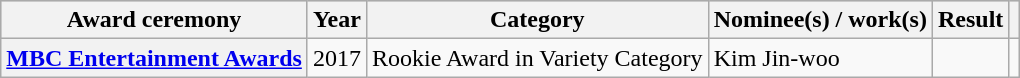<table class="wikitable sortable plainrowheaders">
<tr style="background:#ccc; text-align:center;">
<th scope="col">Award ceremony</th>
<th scope="col">Year</th>
<th scope="col">Category</th>
<th scope="col">Nominee(s) / work(s)</th>
<th scope="col">Result</th>
<th scope="col" class="unsortable"></th>
</tr>
<tr>
<th scope="row"><a href='#'>MBC Entertainment Awards</a></th>
<td>2017</td>
<td>Rookie Award in Variety Category</td>
<td>Kim Jin-woo</td>
<td></td>
<td style="text-align:center"></td>
</tr>
</table>
